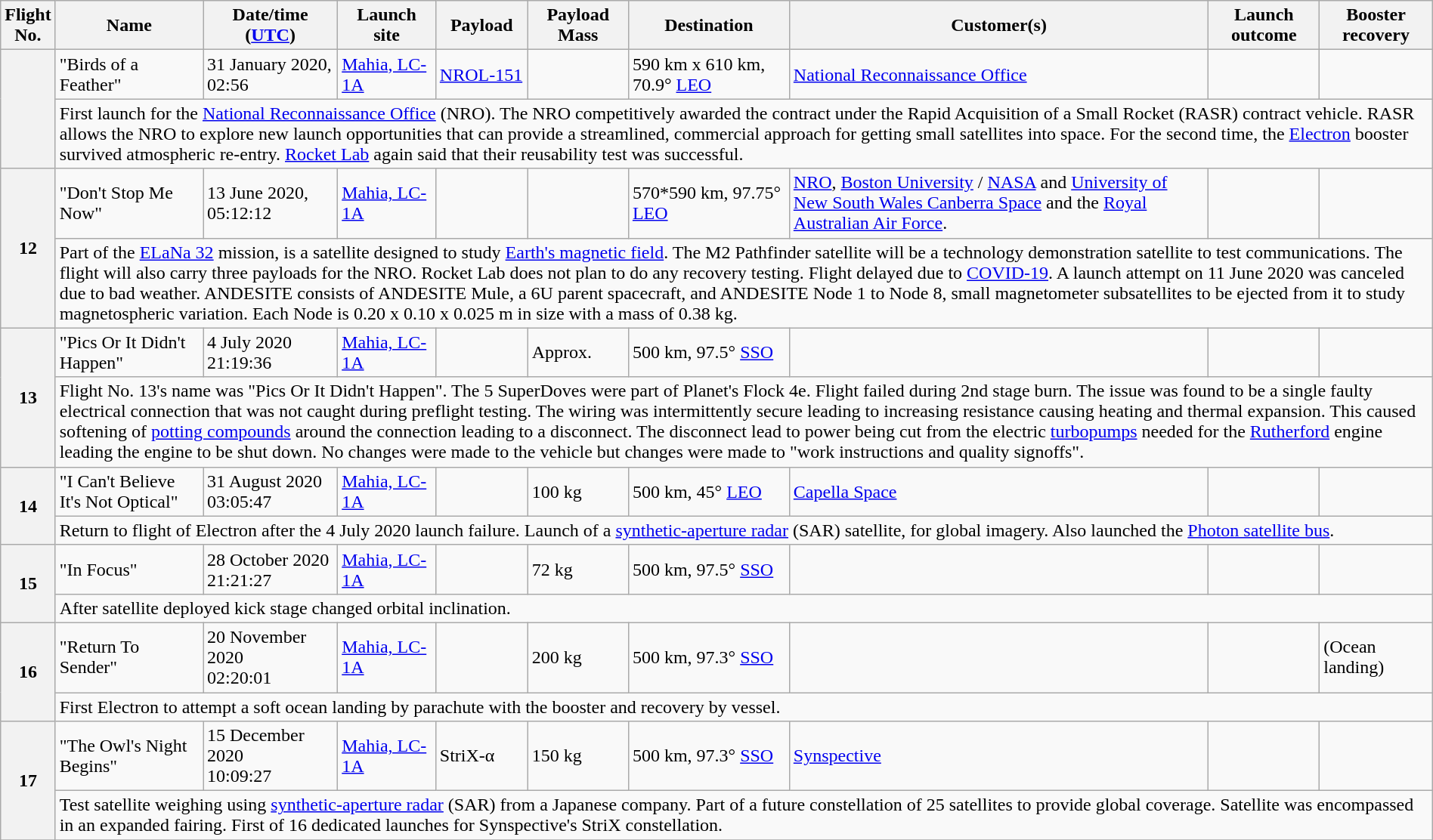<table class="wikitable" style="width: 100%">
<tr>
<th>Flight<br>No.</th>
<th>Name</th>
<th>Date/time<br>(<a href='#'>UTC</a>)</th>
<th>Launch site</th>
<th>Payload</th>
<th>Payload Mass</th>
<th>Destination</th>
<th>Customer(s)</th>
<th>Launch outcome</th>
<th>Booster recovery</th>
</tr>
<tr>
<th rowspan="2"></th>
<td>"Birds of a Feather"</td>
<td>31 January 2020, 02:56</td>
<td><a href='#'>Mahia, LC-1A</a></td>
<td><a href='#'>NROL-151</a></td>
<td></td>
<td>590 km x 610 km, 70.9° <a href='#'>LEO</a></td>
<td><a href='#'>National Reconnaissance Office</a></td>
<td></td>
<td></td>
</tr>
<tr>
<td colspan="9">First launch for the <a href='#'>National Reconnaissance Office</a> (NRO). The NRO competitively awarded the contract under the Rapid Acquisition of a Small Rocket (RASR) contract vehicle. RASR allows the NRO to explore new launch opportunities that can provide a streamlined, commercial approach for getting small satellites into space. For the second time, the <a href='#'>Electron</a> booster survived atmospheric re-entry. <a href='#'>Rocket Lab</a> again said that their reusability test was successful.</td>
</tr>
<tr>
<th rowspan="2">12</th>
<td>"Don't Stop Me Now"</td>
<td>13 June 2020,<br>05:12:12</td>
<td><a href='#'>Mahia, LC-1A</a></td>
<td></td>
<td></td>
<td>570*590 km, 97.75° <a href='#'>LEO</a></td>
<td><a href='#'>NRO</a>, <a href='#'>Boston University</a> / <a href='#'>NASA</a> and <a href='#'>University of New South Wales Canberra Space</a> and the <a href='#'>Royal Australian Air Force</a>.</td>
<td></td>
<td></td>
</tr>
<tr>
<td colspan="9">Part of the <a href='#'>ELaNa 32</a> mission,  is a satellite designed to study <a href='#'>Earth's magnetic field</a>. The M2 Pathfinder satellite will be a technology demonstration satellite to test communications. The flight will also carry three payloads for the NRO. Rocket Lab does not plan to do any recovery testing. Flight delayed due to <a href='#'>COVID-19</a>. A launch attempt on 11 June 2020 was canceled due to bad weather. ANDESITE consists of ANDESITE Mule, a 6U parent spacecraft, and ANDESITE Node 1 to Node 8, small magnetometer subsatellites to be ejected from it to study magnetospheric variation. Each Node is 0.20 x 0.10 x 0.025 m in size with a mass of 0.38 kg.</td>
</tr>
<tr>
<th rowspan="2">13</th>
<td>"Pics Or It Didn't Happen"</td>
<td>4 July 2020<br>21:19:36</td>
<td><a href='#'>Mahia, LC-1A</a></td>
<td></td>
<td>Approx. </td>
<td>500 km, 97.5° <a href='#'>SSO</a></td>
<td></td>
<td></td>
<td></td>
</tr>
<tr>
<td colspan="9">Flight No. 13's name was "Pics Or It Didn't Happen". The 5 SuperDoves were part of Planet's Flock 4e. Flight failed during 2nd stage burn. The issue was found to be a single faulty electrical connection that was not caught during preflight testing. The wiring was intermittently secure leading to increasing resistance causing heating and thermal expansion. This caused softening of <a href='#'>potting compounds</a> around the connection leading to a disconnect. The disconnect lead to power being cut from the electric <a href='#'>turbopumps</a> needed for the <a href='#'>Rutherford</a> engine leading the engine to be shut down. No changes were made to the vehicle but changes were made to "work instructions and quality signoffs".</td>
</tr>
<tr>
<th rowspan="2">14</th>
<td>"I Can't Believe It's Not Optical"</td>
<td>31 August 2020<br>03:05:47</td>
<td><a href='#'>Mahia, LC-1A</a></td>
<td></td>
<td>100 kg</td>
<td>500 km, 45° <a href='#'>LEO</a></td>
<td><a href='#'>Capella Space</a></td>
<td></td>
<td></td>
</tr>
<tr>
<td colspan="9">Return to flight of Electron after the 4 July 2020 launch failure. Launch of a <a href='#'>synthetic-aperture radar</a> (SAR) satellite, for global imagery. Also launched the <a href='#'>Photon satellite bus</a>.</td>
</tr>
<tr>
<th rowspan="2">15</th>
<td>"In Focus"</td>
<td>28 October 2020<br>21:21:27</td>
<td><a href='#'>Mahia, LC-1A</a></td>
<td></td>
<td>72 kg</td>
<td>500 km, 97.5° <a href='#'>SSO</a></td>
<td></td>
<td></td>
<td></td>
</tr>
<tr>
<td colspan="9">After satellite deployed kick stage changed orbital inclination.</td>
</tr>
<tr>
<th rowspan="2">16</th>
<td>"Return To Sender"</td>
<td>20 November 2020<br>02:20:01</td>
<td><a href='#'>Mahia, LC-1A</a></td>
<td></td>
<td>200 kg</td>
<td>500 km, 97.3° <a href='#'>SSO</a></td>
<td></td>
<td></td>
<td> (Ocean landing)</td>
</tr>
<tr>
<td colspan="9">First Electron to attempt a soft ocean landing by parachute with the booster and recovery by vessel.</td>
</tr>
<tr>
<th rowspan="2">17</th>
<td>"The Owl's Night Begins"</td>
<td>15 December 2020<br>10:09:27</td>
<td><a href='#'>Mahia, LC-1A</a></td>
<td>StriX-α</td>
<td>150 kg</td>
<td>500 km, 97.3° <a href='#'>SSO</a></td>
<td><a href='#'>Synspective</a></td>
<td></td>
<td></td>
</tr>
<tr>
<td colspan="9">Test satellite weighing  using <a href='#'>synthetic-aperture radar</a> (SAR) from a Japanese company. Part of a future constellation of 25 satellites to provide global coverage. Satellite was encompassed in an expanded fairing. First of 16 dedicated launches for Synspective's StriX constellation.</td>
</tr>
<tr>
</tr>
</table>
